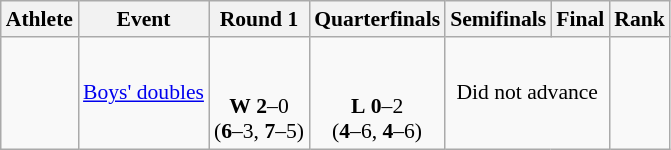<table class=wikitable style="font-size:90%">
<tr>
<th>Athlete</th>
<th>Event</th>
<th>Round 1</th>
<th>Quarterfinals</th>
<th>Semifinals</th>
<th>Final</th>
<th>Rank</th>
</tr>
<tr>
<td> <br></td>
<td><a href='#'>Boys' doubles</a></td>
<td align=center><br><br><strong>W</strong> <strong>2</strong>–0<br> (<strong>6</strong>–3, <strong>7</strong>–5)</td>
<td align=center><br><br><strong>L</strong> <strong>0</strong>–2<br> (<strong>4</strong>–6, <strong>4</strong>–6)</td>
<td colspan=2 align=center>Did not advance</td>
<td align=center></td>
</tr>
</table>
